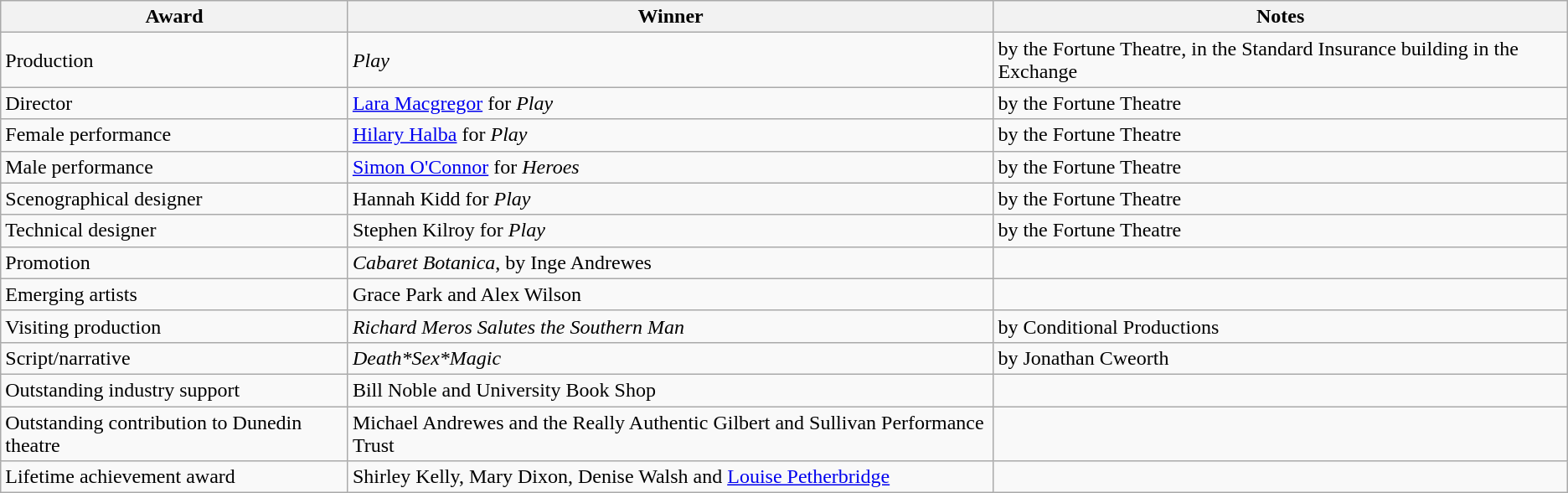<table class="wikitable">
<tr>
<th>Award</th>
<th>Winner</th>
<th>Notes</th>
</tr>
<tr>
<td>Production</td>
<td><em>Play</em></td>
<td>by the Fortune Theatre, in the Standard Insurance building in the Exchange</td>
</tr>
<tr>
<td>Director</td>
<td><a href='#'>Lara Macgregor</a> for <em>Play</em></td>
<td>by the Fortune Theatre</td>
</tr>
<tr>
<td>Female performance</td>
<td><a href='#'>Hilary Halba</a> for <em>Play</em></td>
<td>by the Fortune Theatre</td>
</tr>
<tr>
<td>Male performance</td>
<td><a href='#'>Simon O'Connor</a> for <em>Heroes</em></td>
<td>by the Fortune Theatre</td>
</tr>
<tr>
<td>Scenographical designer</td>
<td>Hannah Kidd for <em>Play</em></td>
<td>by the Fortune Theatre</td>
</tr>
<tr>
<td>Technical designer</td>
<td>Stephen Kilroy for <em>Play</em></td>
<td>by the Fortune Theatre</td>
</tr>
<tr>
<td>Promotion</td>
<td><em>Cabaret Botanica</em>, by Inge Andrewes</td>
<td></td>
</tr>
<tr>
<td>Emerging artists</td>
<td>Grace Park and Alex Wilson</td>
<td></td>
</tr>
<tr>
<td>Visiting production</td>
<td><em>Richard Meros Salutes the Southern Man</em></td>
<td>by Conditional Productions</td>
</tr>
<tr>
<td>Script/narrative</td>
<td><em>Death*Sex*Magic</em></td>
<td>by Jonathan Cweorth</td>
</tr>
<tr>
<td>Outstanding industry support</td>
<td>Bill Noble and University Book Shop</td>
<td></td>
</tr>
<tr>
<td>Outstanding contribution to Dunedin theatre</td>
<td>Michael Andrewes and the Really Authentic Gilbert and Sullivan Performance Trust</td>
<td></td>
</tr>
<tr>
<td>Lifetime achievement award</td>
<td>Shirley Kelly, Mary Dixon, Denise Walsh and <a href='#'>Louise Petherbridge</a></td>
<td></td>
</tr>
</table>
